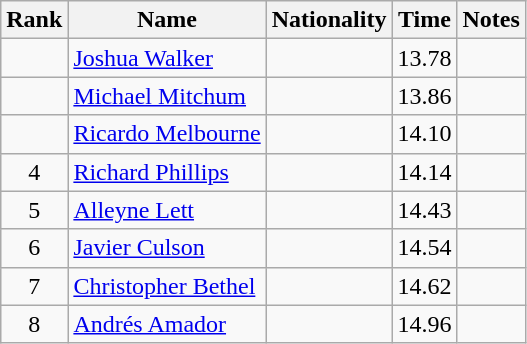<table class="wikitable sortable" style="text-align:center">
<tr>
<th>Rank</th>
<th>Name</th>
<th>Nationality</th>
<th>Time</th>
<th>Notes</th>
</tr>
<tr>
<td align=center></td>
<td align=left><a href='#'>Joshua Walker</a></td>
<td align=left></td>
<td>13.78</td>
<td></td>
</tr>
<tr>
<td align=center></td>
<td align=left><a href='#'>Michael Mitchum</a></td>
<td align=left></td>
<td>13.86</td>
<td></td>
</tr>
<tr>
<td align=center></td>
<td align=left><a href='#'>Ricardo Melbourne</a></td>
<td align=left></td>
<td>14.10</td>
<td></td>
</tr>
<tr>
<td align=center>4</td>
<td align=left><a href='#'>Richard Phillips</a></td>
<td align=left></td>
<td>14.14</td>
<td></td>
</tr>
<tr>
<td align=center>5</td>
<td align=left><a href='#'>Alleyne Lett</a></td>
<td align=left></td>
<td>14.43</td>
<td></td>
</tr>
<tr>
<td align=center>6</td>
<td align=left><a href='#'>Javier Culson</a></td>
<td align=left></td>
<td>14.54</td>
<td></td>
</tr>
<tr>
<td align=center>7</td>
<td align=left><a href='#'>Christopher Bethel</a></td>
<td align=left></td>
<td>14.62</td>
<td></td>
</tr>
<tr>
<td align=center>8</td>
<td align=left><a href='#'>Andrés Amador</a></td>
<td align=left></td>
<td>14.96</td>
<td></td>
</tr>
</table>
